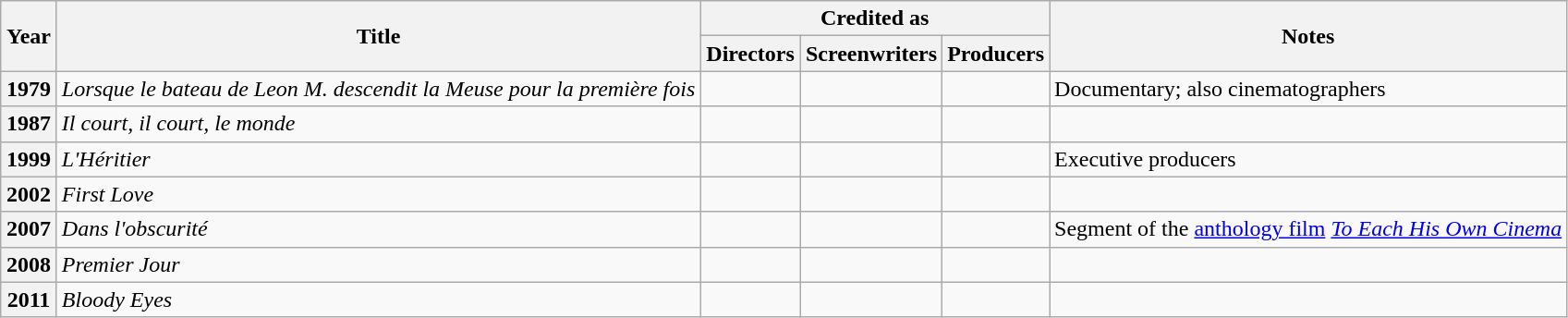<table class="wikitable sortable">
<tr>
<th rowspan=2 width="33">Year</th>
<th rowspan=2>Title</th>
<th colspan=3>Credited as</th>
<th rowspan=2>Notes</th>
</tr>
<tr>
<th width=65>Directors</th>
<th width=65>Screenwriters</th>
<th width=65>Producers</th>
</tr>
<tr>
<th align="center">1979</th>
<td align="left"><em>Lorsque le bateau de Leon M. descendit la Meuse pour la première fois</em></td>
<td></td>
<td></td>
<td></td>
<td>Documentary; also cinematographers</td>
</tr>
<tr>
<th align="center">1987</th>
<td align="left"><em>Il court, il court, le monde</em></td>
<td></td>
<td></td>
<td></td>
<td></td>
</tr>
<tr>
<th align="center">1999</th>
<td align="left"><em>L'Héritier</em></td>
<td></td>
<td></td>
<td></td>
<td>Executive producers</td>
</tr>
<tr>
<th align="center">2002</th>
<td align="left"><em>First Love</em></td>
<td></td>
<td></td>
<td></td>
<td></td>
</tr>
<tr>
<th align="center">2007</th>
<td align="left"><em>Dans l'obscurité</em></td>
<td></td>
<td></td>
<td></td>
<td>Segment of the <a href='#'>anthology film</a> <em><a href='#'>To Each His Own Cinema</a></em></td>
</tr>
<tr>
<th align="center">2008</th>
<td align="left"><em>Premier Jour</em></td>
<td></td>
<td></td>
<td></td>
<td></td>
</tr>
<tr>
<th align="center">2011</th>
<td align="left"><em>Bloody Eyes</em></td>
<td></td>
<td></td>
<td></td>
<td></td>
</tr>
</table>
